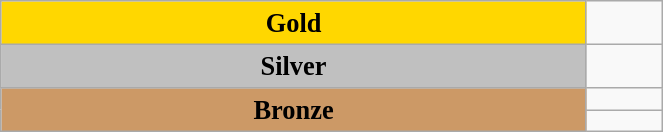<table class="wikitable"  style="text-align:center; font-size:110%; width:35%;">
<tr>
<td style="background:gold;"><strong>Gold</strong></td>
<td align=left></td>
</tr>
<tr>
<td style="background:silver;"><strong>Silver</strong></td>
<td align=left></td>
</tr>
<tr>
<td rowspan="2" style="background:#c96;"><strong>Bronze</strong></td>
<td align=left></td>
</tr>
<tr>
<td align=left></td>
</tr>
</table>
